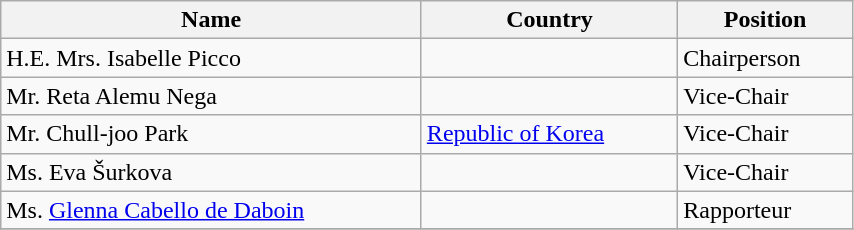<table class="wikitable" style="display: inline-table; width: 45%">
<tr>
<th>Name</th>
<th>Country</th>
<th>Position</th>
</tr>
<tr>
<td>H.E. Mrs. Isabelle Picco</td>
<td></td>
<td>Chairperson</td>
</tr>
<tr>
<td>Mr. Reta Alemu Nega</td>
<td></td>
<td>Vice-Chair</td>
</tr>
<tr>
<td>Mr. Chull-joo Park</td>
<td> <a href='#'>Republic of Korea</a></td>
<td>Vice-Chair</td>
</tr>
<tr>
<td>Ms. Eva Šurkova</td>
<td></td>
<td>Vice-Chair</td>
</tr>
<tr>
<td>Ms. <a href='#'>Glenna Cabello de Daboin</a></td>
<td></td>
<td>Rapporteur</td>
</tr>
<tr>
</tr>
</table>
